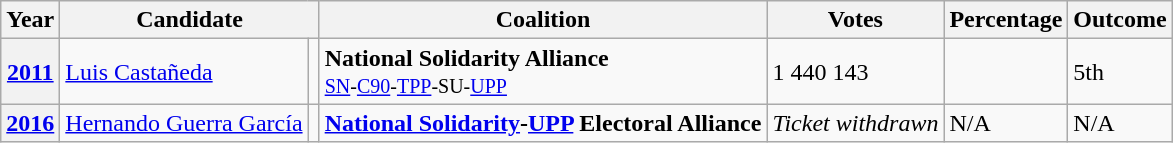<table class="wikitable">
<tr>
<th>Year</th>
<th colspan="2">Candidate</th>
<th>Coalition</th>
<th>Votes</th>
<th>Percentage</th>
<th>Outcome</th>
</tr>
<tr>
<th><strong><a href='#'>2011</a></strong></th>
<td><a href='#'>Luis Castañeda</a></td>
<td></td>
<td><strong>National Solidarity Alliance</strong><br><small><a href='#'>SN</a>-<a href='#'>C90</a>-<a href='#'>TPP</a>-SU-<a href='#'>UPP</a></small></td>
<td>1 440 143</td>
<td></td>
<td>5th</td>
</tr>
<tr>
<th><strong><a href='#'>2016</a></strong></th>
<td><a href='#'>Hernando Guerra García</a></td>
<td></td>
<td><strong><a href='#'>National Solidarity</a>-<a href='#'>UPP</a> Electoral Alliance</strong></td>
<td><em>Ticket withdrawn</em></td>
<td>N/A</td>
<td>N/A</td>
</tr>
</table>
